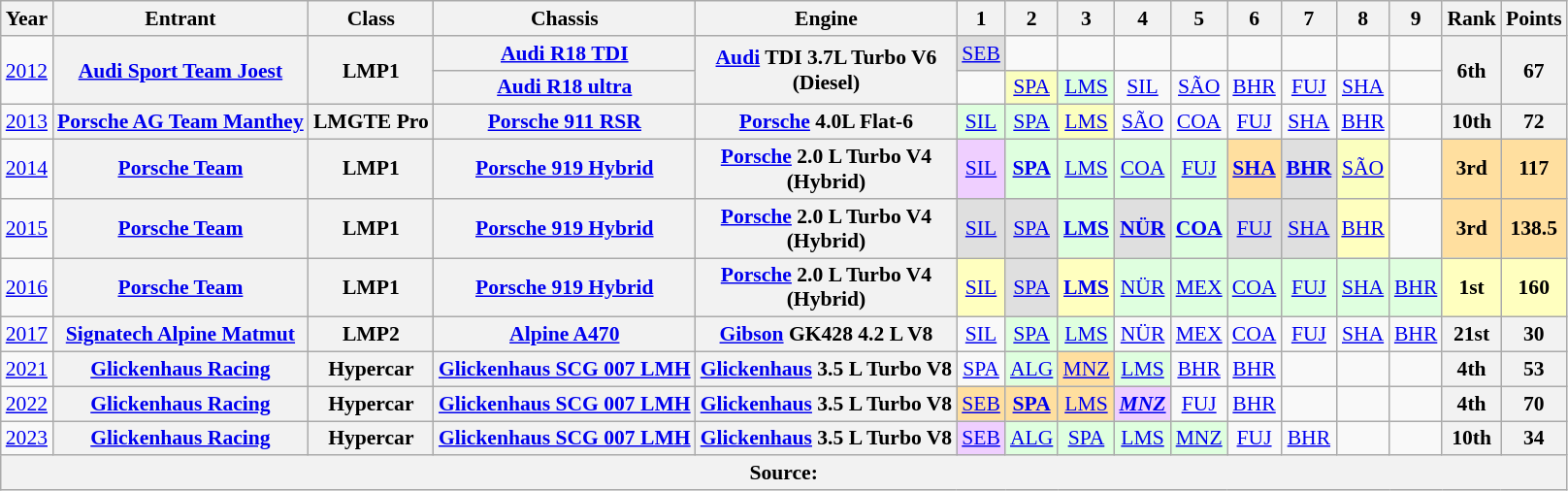<table class="wikitable" style="text-align:center; font-size:90%">
<tr>
<th>Year</th>
<th>Entrant</th>
<th>Class</th>
<th>Chassis</th>
<th>Engine</th>
<th>1</th>
<th>2</th>
<th>3</th>
<th>4</th>
<th>5</th>
<th>6</th>
<th>7</th>
<th>8</th>
<th>9</th>
<th>Rank</th>
<th>Points</th>
</tr>
<tr>
<td rowspan=2><a href='#'>2012</a></td>
<th rowspan=2><a href='#'>Audi Sport Team Joest</a></th>
<th rowspan=2>LMP1</th>
<th><a href='#'>Audi R18 TDI</a></th>
<th rowspan=2><a href='#'>Audi</a> TDI 3.7L Turbo V6<br> (Diesel)</th>
<td style="background:#DFDFDF;"><a href='#'>SEB</a><br></td>
<td></td>
<td></td>
<td></td>
<td></td>
<td></td>
<td></td>
<td></td>
<td></td>
<th rowspan=2>6th</th>
<th rowspan=2>67</th>
</tr>
<tr>
<th><a href='#'>Audi R18 ultra</a></th>
<td></td>
<td style="background:#FBFFBF;"><a href='#'>SPA</a><br></td>
<td style="background:#DFFFDF;"><a href='#'>LMS</a><br></td>
<td><a href='#'>SIL</a></td>
<td><a href='#'>SÃO</a></td>
<td><a href='#'>BHR</a></td>
<td><a href='#'>FUJ</a></td>
<td><a href='#'>SHA</a></td>
<td></td>
</tr>
<tr>
<td><a href='#'>2013</a></td>
<th><a href='#'>Porsche AG Team Manthey</a></th>
<th>LMGTE Pro</th>
<th><a href='#'>Porsche 911 RSR</a></th>
<th><a href='#'>Porsche</a> 4.0L Flat-6</th>
<td style="background:#DFFFDF;"><a href='#'>SIL</a><br></td>
<td style="background:#DFFFDF;"><a href='#'>SPA</a><br></td>
<td style="background:#FBFFBF;"><a href='#'>LMS</a><br></td>
<td><a href='#'>SÃO</a></td>
<td><a href='#'>COA</a></td>
<td><a href='#'>FUJ</a></td>
<td><a href='#'>SHA</a></td>
<td><a href='#'>BHR</a></td>
<td></td>
<th>10th</th>
<th>72</th>
</tr>
<tr>
<td><a href='#'>2014</a></td>
<th><a href='#'>Porsche Team</a></th>
<th>LMP1</th>
<th><a href='#'>Porsche 919 Hybrid</a></th>
<th><a href='#'>Porsche</a> 2.0 L Turbo V4<br>(Hybrid)</th>
<td style="background:#EFCFFF;"><a href='#'>SIL</a><br></td>
<td style="background:#DFFFDF;"><strong><a href='#'>SPA</a></strong><br></td>
<td style="background:#DFFFDF;"><a href='#'>LMS</a><br></td>
<td style="background:#DFFFDF;"><a href='#'>COA</a><br></td>
<td style="background:#DFFFDF;"><a href='#'>FUJ</a> <br></td>
<td style="background:#FFDF9F;"><strong><a href='#'>SHA</a></strong><br></td>
<td style="background:#DFDFDF;"><strong><a href='#'>BHR</a></strong><br></td>
<td style="background:#FBFFBF;"><a href='#'>SÃO</a><br></td>
<td></td>
<th style="background:#FFDF9F;">3rd</th>
<th style="background:#FFDF9F;">117</th>
</tr>
<tr>
<td><a href='#'>2015</a></td>
<th><a href='#'>Porsche Team</a></th>
<th>LMP1</th>
<th><a href='#'>Porsche 919 Hybrid</a></th>
<th><a href='#'>Porsche</a> 2.0 L Turbo V4<br>(Hybrid)</th>
<td style="background:#DFDFDF;"><a href='#'>SIL</a><br></td>
<td style="background:#DFDFDF;"><a href='#'>SPA</a><br></td>
<td style="background:#DFFFDF;"><strong><a href='#'>LMS</a></strong><br></td>
<td style="background:#DFDFDF;"><strong><a href='#'>NÜR</a></strong><br></td>
<td style="background:#DFFFDF;"><strong><a href='#'>COA</a></strong><br></td>
<td style="background:#DFDFDF;"><a href='#'>FUJ</a><br></td>
<td style="background:#DFDFDF;"><a href='#'>SHA</a><br></td>
<td style="background:#FFFFBF;"><a href='#'>BHR</a><br></td>
<td></td>
<th style="background:#FFDF9F;">3rd</th>
<th style="background:#FFDF9F;">138.5</th>
</tr>
<tr>
<td><a href='#'>2016</a></td>
<th><a href='#'>Porsche Team</a></th>
<th>LMP1</th>
<th><a href='#'>Porsche 919 Hybrid</a></th>
<th><a href='#'>Porsche</a> 2.0 L Turbo V4<br>(Hybrid)</th>
<td style="background:#FFFFBF;"><a href='#'>SIL</a><br></td>
<td style="background:#DFDFDF;"><a href='#'>SPA</a><br></td>
<td style="background:#FFFFBF;"><strong><a href='#'>LMS</a></strong><br></td>
<td style="background:#DFFFDF;"><a href='#'>NÜR</a><br></td>
<td style="background:#DFFFDF;"><a href='#'>MEX</a><br></td>
<td style="background:#DFFFDF;"><a href='#'>COA</a><br></td>
<td style="background:#DFFFDF;"><a href='#'>FUJ</a><br></td>
<td style="background:#DFFFDF;"><a href='#'>SHA</a><br></td>
<td style="background:#DFFFDF;"><a href='#'>BHR</a><br></td>
<th style="background:#FFFFBF;">1st</th>
<th style="background:#FFFFBF;">160</th>
</tr>
<tr>
<td><a href='#'>2017</a></td>
<th><a href='#'>Signatech Alpine Matmut</a></th>
<th>LMP2</th>
<th><a href='#'>Alpine A470</a></th>
<th><a href='#'>Gibson</a> GK428 4.2 L V8</th>
<td><a href='#'>SIL</a></td>
<td style="background:#DFFFDF;"><a href='#'>SPA</a><br></td>
<td style="background:#DFFFDF;"><a href='#'>LMS</a><br></td>
<td><a href='#'>NÜR</a></td>
<td><a href='#'>MEX</a></td>
<td><a href='#'>COA</a></td>
<td><a href='#'>FUJ</a></td>
<td><a href='#'>SHA</a></td>
<td><a href='#'>BHR</a></td>
<th>21st</th>
<th>30</th>
</tr>
<tr>
<td><a href='#'>2021</a></td>
<th><a href='#'>Glickenhaus Racing</a></th>
<th>Hypercar</th>
<th><a href='#'>Glickenhaus SCG 007 LMH</a></th>
<th><a href='#'>Glickenhaus</a> 3.5 L Turbo V8</th>
<td><a href='#'>SPA</a></td>
<td style="background:#DFFFDF;"><a href='#'>ALG</a><br></td>
<td style="background:#FFDF9F;"><a href='#'>MNZ</a><br></td>
<td style="background:#DFFFDF;"><a href='#'>LMS</a><br></td>
<td><a href='#'>BHR</a></td>
<td><a href='#'>BHR</a></td>
<td></td>
<td></td>
<td></td>
<th>4th</th>
<th>53</th>
</tr>
<tr>
<td><a href='#'>2022</a></td>
<th><a href='#'>Glickenhaus Racing</a></th>
<th>Hypercar</th>
<th><a href='#'>Glickenhaus SCG 007 LMH</a></th>
<th><a href='#'>Glickenhaus</a> 3.5 L Turbo V8</th>
<td style="background:#FFDF9F;"><a href='#'>SEB</a><br></td>
<td style="background:#FFDF9F;"><strong><a href='#'>SPA</a></strong><br></td>
<td style="background:#FFDF9F;"><a href='#'>LMS</a><br></td>
<td style="background:#EFCFFF;"><strong><em><a href='#'>MNZ</a></em></strong><br></td>
<td><a href='#'>FUJ</a></td>
<td><a href='#'>BHR</a></td>
<td></td>
<td></td>
<td></td>
<th>4th</th>
<th>70</th>
</tr>
<tr>
<td><a href='#'>2023</a></td>
<th><a href='#'>Glickenhaus Racing</a></th>
<th>Hypercar</th>
<th><a href='#'>Glickenhaus SCG 007 LMH</a></th>
<th><a href='#'>Glickenhaus</a> 3.5 L Turbo V8</th>
<td style="background:#EFCFFF;"><a href='#'>SEB</a><br></td>
<td style="background:#DFFFDF;"><a href='#'>ALG</a><br></td>
<td style="background:#DFFFDF;"><a href='#'>SPA</a><br></td>
<td style="background:#DFFFDF;"><a href='#'>LMS</a><br></td>
<td style="background:#DFFFDF;"><a href='#'>MNZ</a><br></td>
<td><a href='#'>FUJ</a></td>
<td><a href='#'>BHR</a></td>
<td></td>
<td></td>
<th>10th</th>
<th>34</th>
</tr>
<tr>
<th colspan="16">Source:</th>
</tr>
</table>
